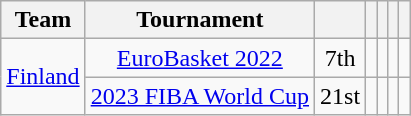<table class="wikitable" style=" text-align:center;">
<tr>
<th>Team</th>
<th>Tournament</th>
<th></th>
<th></th>
<th></th>
<th></th>
<th></th>
</tr>
<tr>
<td rowspan=2><a href='#'>Finland</a></td>
<td><a href='#'>EuroBasket 2022</a></td>
<td>7th</td>
<td></td>
<td></td>
<td></td>
<td></td>
</tr>
<tr>
<td><a href='#'>2023 FIBA World Cup</a></td>
<td>21st</td>
<td></td>
<td></td>
<td></td>
<td></td>
</tr>
</table>
